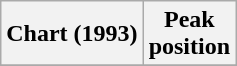<table class="wikitable plainrowheaders">
<tr>
<th scope="col">Chart (1993)</th>
<th scope="col">Peak<br>position</th>
</tr>
<tr>
</tr>
</table>
